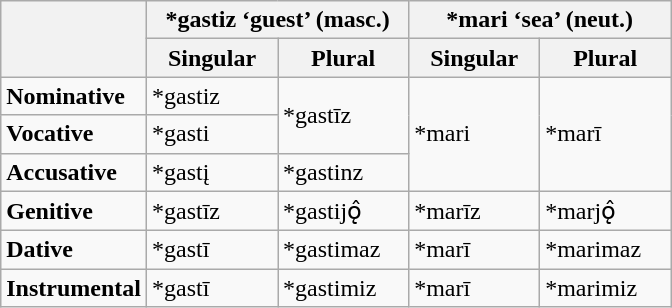<table class="wikitable">
<tr>
<th rowspan="2"></th>
<th style="text-align:center;" colspan="2">*gastiz ‘guest’ (masc.)</th>
<th style="text-align:center;" colspan="2">*mari ‘sea’ (neut.)</th>
</tr>
<tr>
<th width="80px"><strong>Singular</strong></th>
<th width="80px"><strong>Plural</strong></th>
<th width="80px"><strong>Singular</strong></th>
<th width="80px"><strong>Plural</strong></th>
</tr>
<tr>
<td><strong>Nominative</strong></td>
<td>*gastiz</td>
<td rowspan="2">*gastīz</td>
<td rowspan="3">*mari</td>
<td rowspan="3">*marī</td>
</tr>
<tr>
<td><strong>Vocative</strong></td>
<td>*gasti</td>
</tr>
<tr>
<td><strong>Accusative</strong></td>
<td>*gastį</td>
<td>*gastinz</td>
</tr>
<tr>
<td><strong>Genitive</strong></td>
<td>*gastīz</td>
<td>*gastijǫ̂</td>
<td>*marīz</td>
<td>*marjǫ̂</td>
</tr>
<tr>
<td><strong>Dative</strong></td>
<td>*gastī</td>
<td>*gastimaz</td>
<td>*marī</td>
<td>*marimaz</td>
</tr>
<tr>
<td><strong>Instrumental</strong></td>
<td>*gastī</td>
<td>*gastimiz</td>
<td>*marī</td>
<td>*marimiz</td>
</tr>
</table>
